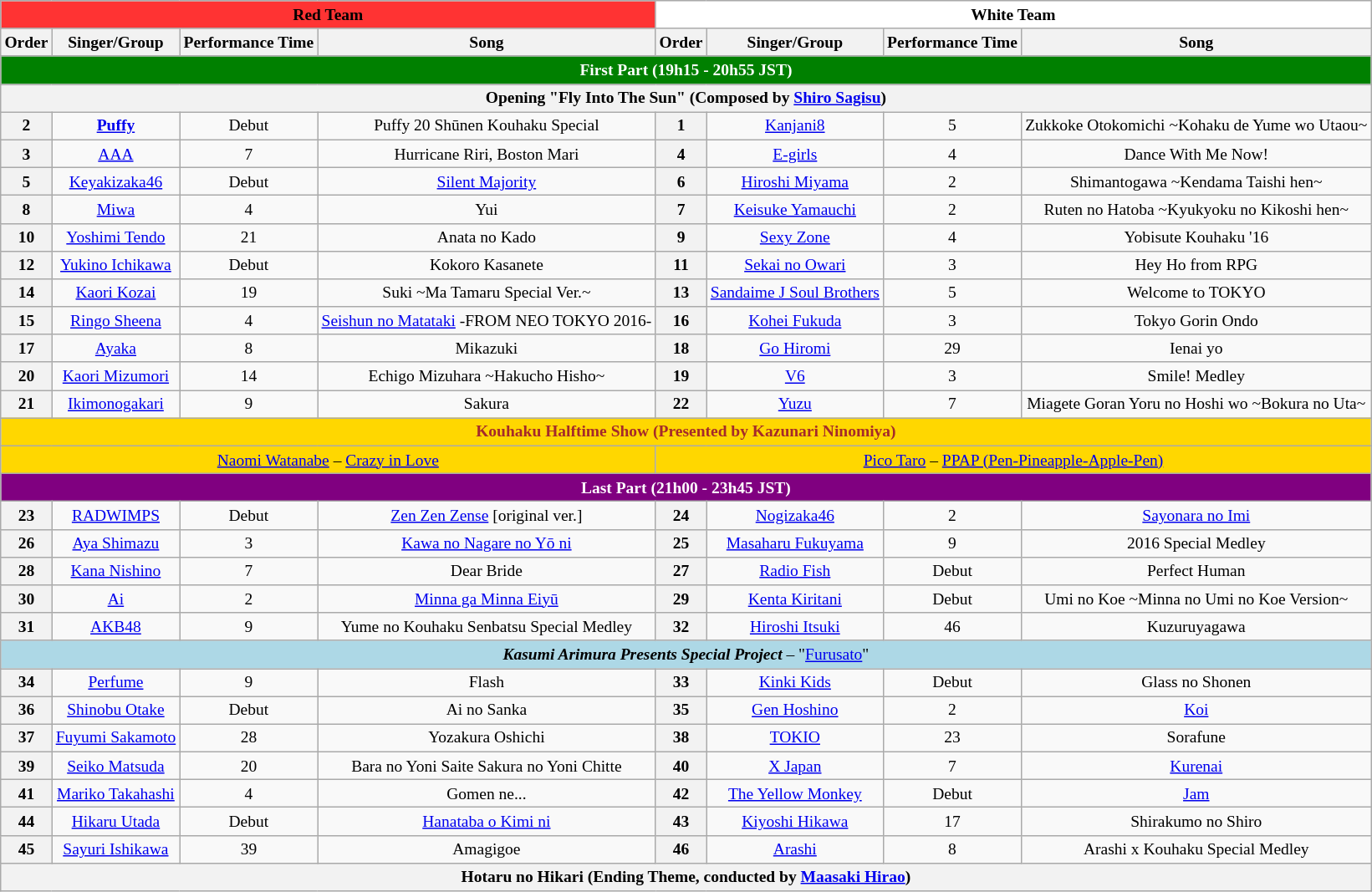<table class="wikitable" style="font-size:small; text-align:center; width:75;">
<tr>
<th colspan="4" style="background: #f33;">Red Team</th>
<th colspan="4" style="background: #fff;">White Team</th>
</tr>
<tr>
<th>Order</th>
<th>Singer/Group</th>
<th>Performance Time</th>
<th>Song</th>
<th>Order</th>
<th>Singer/Group</th>
<th>Performance Time</th>
<th>Song</th>
</tr>
<tr>
<th colspan="8" style="background: green; color: white;">First Part (19h15 - 20h55 JST)</th>
</tr>
<tr>
<th colspan="8"><strong>Opening</strong> "Fly Into The Sun" (Composed by <a href='#'>Shiro Sagisu</a>)</th>
</tr>
<tr>
<th>2</th>
<td><strong><a href='#'>Puffy</a></strong></td>
<td>Debut</td>
<td>Puffy 20 Shūnen Kouhaku Special</td>
<th>1</th>
<td><a href='#'>Kanjani8</a></td>
<td>5</td>
<td>Zukkoke Otokomichi ~Kohaku de Yume wo Utaou~</td>
</tr>
<tr>
<th>3</th>
<td><a href='#'>AAA</a></td>
<td>7</td>
<td>Hurricane Riri, Boston Mari</td>
<th>4</th>
<td><a href='#'>E-girls</a></td>
<td>4</td>
<td>Dance With Me Now!</td>
</tr>
<tr>
<th>5</th>
<td><a href='#'>Keyakizaka46</a></td>
<td>Debut</td>
<td><a href='#'>Silent Majority</a></td>
<th>6</th>
<td><a href='#'>Hiroshi Miyama</a></td>
<td>2</td>
<td>Shimantogawa ~Kendama Taishi hen~</td>
</tr>
<tr>
<th>8</th>
<td><a href='#'>Miwa</a></td>
<td>4</td>
<td>Yui</td>
<th>7</th>
<td><a href='#'>Keisuke Yamauchi</a></td>
<td>2</td>
<td>Ruten no Hatoba ~Kyukyoku no Kikoshi hen~</td>
</tr>
<tr>
<th>10</th>
<td><a href='#'>Yoshimi Tendo</a></td>
<td>21</td>
<td>Anata no Kado</td>
<th>9</th>
<td><a href='#'>Sexy Zone</a></td>
<td>4</td>
<td>Yobisute Kouhaku '16</td>
</tr>
<tr>
<th>12</th>
<td><a href='#'>Yukino Ichikawa</a></td>
<td>Debut</td>
<td>Kokoro Kasanete</td>
<th>11</th>
<td><a href='#'>Sekai no Owari</a></td>
<td>3</td>
<td>Hey Ho from RPG</td>
</tr>
<tr>
<th>14</th>
<td><a href='#'>Kaori Kozai</a></td>
<td>19</td>
<td>Suki ~Ma Tamaru Special Ver.~</td>
<th>13</th>
<td><a href='#'>Sandaime J Soul Brothers</a></td>
<td>5</td>
<td>Welcome to TOKYO</td>
</tr>
<tr>
<th>15</th>
<td><a href='#'>Ringo Sheena</a></td>
<td>4</td>
<td><a href='#'>Seishun no Matataki</a> -FROM NEO TOKYO 2016-</td>
<th>16</th>
<td><a href='#'>Kohei Fukuda</a></td>
<td>3</td>
<td>Tokyo Gorin Ondo</td>
</tr>
<tr>
<th>17</th>
<td><a href='#'>Ayaka</a></td>
<td>8</td>
<td>Mikazuki</td>
<th>18</th>
<td><a href='#'>Go Hiromi</a></td>
<td>29</td>
<td>Ienai yo</td>
</tr>
<tr>
<th>20</th>
<td><a href='#'>Kaori Mizumori</a></td>
<td>14</td>
<td>Echigo Mizuhara ~Hakucho Hisho~</td>
<th>19</th>
<td><a href='#'>V6</a></td>
<td>3</td>
<td>Smile! Medley</td>
</tr>
<tr>
<th>21</th>
<td><a href='#'>Ikimonogakari</a></td>
<td>9</td>
<td>Sakura</td>
<th>22</th>
<td><a href='#'>Yuzu</a></td>
<td>7</td>
<td>Miagete Goran Yoru no Hoshi wo ~Bokura no Uta~</td>
</tr>
<tr>
<th colspan="8" style="background: gold; color: brown;"><strong>Kouhaku Halftime Show</strong> (Presented by Kazunari Ninomiya)</th>
</tr>
<tr>
<td colspan="4" style="background: gold;"><a href='#'>Naomi Watanabe</a> – <a href='#'>Crazy in Love</a></td>
<td colspan="4" style="background: gold;"><a href='#'>Pico Taro</a> – <a href='#'>PPAP (Pen-Pineapple-Apple-Pen)</a></td>
</tr>
<tr>
<th colspan="8" style="background: purple; color: white;">Last Part (21h00 - 23h45 JST)</th>
</tr>
<tr>
<th>23</th>
<td><a href='#'>RADWIMPS</a></td>
<td>Debut</td>
<td><a href='#'>Zen Zen Zense</a> [original ver.]</td>
<th>24</th>
<td><a href='#'>Nogizaka46</a></td>
<td>2</td>
<td><a href='#'>Sayonara no Imi</a></td>
</tr>
<tr>
<th>26</th>
<td><a href='#'>Aya Shimazu</a></td>
<td>3</td>
<td><a href='#'>Kawa no Nagare no Yō ni</a></td>
<th>25</th>
<td><a href='#'>Masaharu Fukuyama</a></td>
<td>9</td>
<td>2016 Special Medley</td>
</tr>
<tr>
<th>28</th>
<td><a href='#'>Kana Nishino</a></td>
<td>7</td>
<td>Dear Bride</td>
<th>27</th>
<td><a href='#'>Radio Fish</a></td>
<td>Debut</td>
<td>Perfect Human</td>
</tr>
<tr>
<th>30</th>
<td><a href='#'>Ai</a></td>
<td>2</td>
<td><a href='#'>Minna ga Minna Eiyū</a></td>
<th>29</th>
<td><a href='#'>Kenta Kiritani</a></td>
<td>Debut</td>
<td>Umi no Koe ~Minna no Umi no Koe Version~</td>
</tr>
<tr>
<th>31</th>
<td><a href='#'>AKB48</a></td>
<td>9</td>
<td>Yume no Kouhaku Senbatsu Special Medley</td>
<th>32</th>
<td><a href='#'>Hiroshi Itsuki</a></td>
<td>46</td>
<td>Kuzuruyagawa</td>
</tr>
<tr>
<td colspan="8" style="background: lightblue;"><strong><em>Kasumi Arimura Presents Special Project</em></strong> – "<a href='#'>Furusato</a>"</td>
</tr>
<tr>
<th>34</th>
<td><a href='#'>Perfume</a></td>
<td>9</td>
<td>Flash</td>
<th>33</th>
<td><a href='#'>Kinki Kids</a></td>
<td>Debut</td>
<td>Glass no Shonen</td>
</tr>
<tr>
<th>36</th>
<td><a href='#'>Shinobu Otake</a></td>
<td>Debut</td>
<td>Ai no Sanka</td>
<th>35</th>
<td><a href='#'>Gen Hoshino</a></td>
<td>2</td>
<td><a href='#'>Koi</a></td>
</tr>
<tr>
<th>37</th>
<td><a href='#'>Fuyumi Sakamoto</a></td>
<td>28</td>
<td>Yozakura Oshichi</td>
<th>38</th>
<td><a href='#'>TOKIO</a></td>
<td>23</td>
<td>Sorafune</td>
</tr>
<tr>
<th>39</th>
<td><a href='#'>Seiko Matsuda</a></td>
<td>20</td>
<td>Bara no Yoni Saite Sakura no Yoni Chitte</td>
<th>40</th>
<td><a href='#'>X Japan</a></td>
<td>7</td>
<td><a href='#'>Kurenai</a></td>
</tr>
<tr>
<th>41</th>
<td><a href='#'>Mariko Takahashi</a></td>
<td>4</td>
<td>Gomen ne...</td>
<th>42</th>
<td><a href='#'>The Yellow Monkey</a></td>
<td>Debut</td>
<td><a href='#'>Jam</a></td>
</tr>
<tr>
<th>44</th>
<td><a href='#'>Hikaru Utada</a></td>
<td>Debut</td>
<td><a href='#'>Hanataba o Kimi ni</a></td>
<th>43</th>
<td><a href='#'>Kiyoshi Hikawa</a></td>
<td>17</td>
<td>Shirakumo no Shiro</td>
</tr>
<tr>
<th>45</th>
<td><a href='#'>Sayuri Ishikawa</a></td>
<td>39</td>
<td>Amagigoe</td>
<th>46</th>
<td><a href='#'>Arashi</a></td>
<td>8</td>
<td>Arashi x Kouhaku Special Medley</td>
</tr>
<tr>
<th colspan="8"><strong>Hotaru no Hikari</strong> (Ending Theme, conducted by <a href='#'>Maasaki Hirao</a>)</th>
</tr>
</table>
